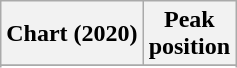<table class="wikitable sortable plainrowheaders">
<tr>
<th>Chart (2020)</th>
<th>Peak<br>position</th>
</tr>
<tr>
</tr>
<tr>
</tr>
<tr>
</tr>
<tr>
</tr>
</table>
